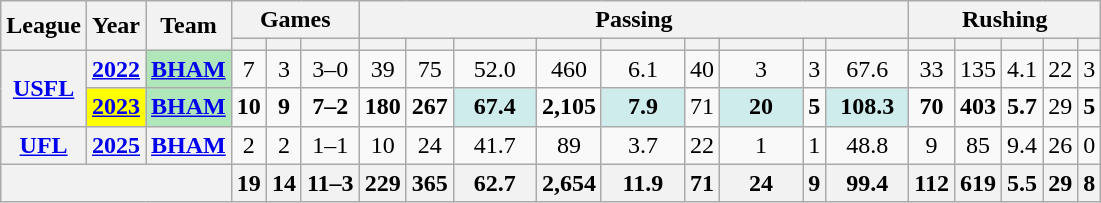<table class="wikitable" style="text-align:center;">
<tr>
<th rowspan="2">League</th>
<th rowspan="2">Year</th>
<th rowspan="2">Team</th>
<th colspan="3">Games</th>
<th colspan="9">Passing</th>
<th colspan="5">Rushing</th>
</tr>
<tr>
<th></th>
<th></th>
<th></th>
<th></th>
<th></th>
<th></th>
<th></th>
<th></th>
<th></th>
<th></th>
<th></th>
<th></th>
<th></th>
<th></th>
<th></th>
<th></th>
<th></th>
</tr>
<tr>
<th rowspan="2"><a href='#'>USFL</a></th>
<th><a href='#'>2022</a></th>
<th style="background:#afe6ba"><a href='#'>BHAM</a></th>
<td>7</td>
<td>3</td>
<td>3–0</td>
<td>39</td>
<td>75</td>
<td>52.0</td>
<td>460</td>
<td>6.1</td>
<td>40</td>
<td>3</td>
<td>3</td>
<td>67.6</td>
<td>33</td>
<td>135</td>
<td>4.1</td>
<td>22</td>
<td>3</td>
</tr>
<tr>
<th style="background:#ffff00;"><a href='#'>2023</a></th>
<th style="background:#afe6ba"><a href='#'>BHAM</a></th>
<td><strong>10</strong></td>
<td><strong>9</strong></td>
<td><strong>7–2</strong></td>
<td><strong>180</strong></td>
<td><strong>267</strong></td>
<td style="background:#cfecec; width:3em;"><strong>67.4</strong></td>
<td><strong>2,105</strong></td>
<td style="background:#cfecec; width:3em;"><strong>7.9</strong></td>
<td>71</td>
<td style="background:#cfecec; width:3em;"><strong>20</strong></td>
<td><strong>5</strong></td>
<td style="background:#cfecec; width:3em;"><strong>108.3</strong></td>
<td><strong>70</strong></td>
<td><strong>403</strong></td>
<td><strong>5.7</strong></td>
<td>29</td>
<td><strong>5</strong></td>
</tr>
<tr>
<th><a href='#'>UFL</a></th>
<th><a href='#'>2025</a></th>
<th><a href='#'>BHAM</a></th>
<td>2</td>
<td>2</td>
<td>1–1</td>
<td>10</td>
<td>24</td>
<td>41.7</td>
<td>89</td>
<td>3.7</td>
<td>22</td>
<td>1</td>
<td>1</td>
<td>48.8</td>
<td>9</td>
<td>85</td>
<td>9.4</td>
<td>26</td>
<td>0</td>
</tr>
<tr>
<th colspan="3"></th>
<th>19</th>
<th>14</th>
<th>11–3</th>
<th>229</th>
<th>365</th>
<th>62.7</th>
<th>2,654</th>
<th>11.9</th>
<th>71</th>
<th>24</th>
<th>9</th>
<th>99.4</th>
<th>112</th>
<th>619</th>
<th>5.5</th>
<th>29</th>
<th>8</th>
</tr>
</table>
